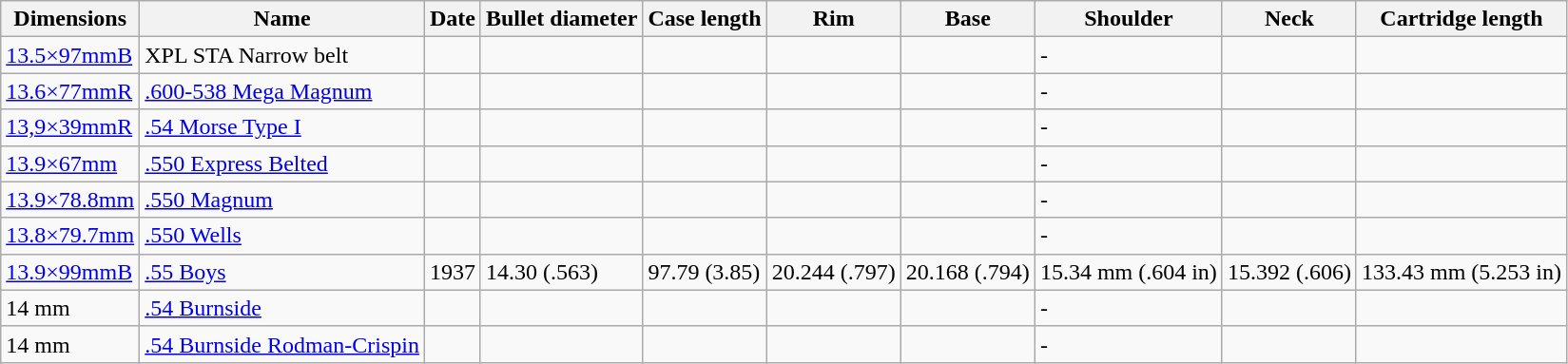<table class="wikitable sortable" ="font-size: 9pt; width:750px; text-align:center">
<tr>
<th>Dimensions</th>
<th>Name</th>
<th>Date</th>
<th data-sort-type="number">Bullet diameter</th>
<th>Case length</th>
<th data-sort-type="number">Rim</th>
<th data-sort-type="number">Base</th>
<th>Shoulder</th>
<th data-sort-type="number">Neck</th>
<th>Cartridge length</th>
</tr>
<tr>
<td><a href='#'>13.5×97mmB</a></td>
<td>XPL STA Narrow belt</td>
<td></td>
<td></td>
<td></td>
<td></td>
<td></td>
<td>-</td>
<td></td>
<td></td>
</tr>
<tr>
<td><a href='#'>13.6×77mmR</a></td>
<td><a href='#'>.600-538 Mega Magnum</a></td>
<td></td>
<td></td>
<td></td>
<td></td>
<td></td>
<td>-</td>
<td></td>
<td></td>
</tr>
<tr>
<td><a href='#'>13,9×39mmR</a></td>
<td><a href='#'>.54 Morse Type I</a></td>
<td></td>
<td></td>
<td></td>
<td></td>
<td></td>
<td>-</td>
<td></td>
<td></td>
</tr>
<tr>
<td><a href='#'>13.9×67mm</a></td>
<td><a href='#'>.550 Express Belted</a></td>
<td></td>
<td></td>
<td></td>
<td></td>
<td></td>
<td>-</td>
<td></td>
<td></td>
</tr>
<tr>
<td><a href='#'>13.9×78.8mm</a></td>
<td><a href='#'>.550 Magnum</a></td>
<td></td>
<td></td>
<td></td>
<td></td>
<td></td>
<td>-</td>
<td></td>
<td></td>
</tr>
<tr>
<td><a href='#'>13.8×79.7mm</a></td>
<td><a href='#'>.550 Wells</a></td>
<td></td>
<td></td>
<td></td>
<td></td>
<td></td>
<td>-</td>
<td></td>
<td></td>
</tr>
<tr>
<td><a href='#'>13.9×99mmB</a></td>
<td><a href='#'>.55 Boys</a></td>
<td>1937</td>
<td>14.30 (.563)</td>
<td>97.79 (3.85)</td>
<td>20.244 (.797)</td>
<td>20.168 (.794)</td>
<td>15.34 mm (.604 in)</td>
<td>15.392 (.606)</td>
<td>133.43 mm (5.253 in)</td>
</tr>
<tr>
<td>14 mm</td>
<td><a href='#'>.54 Burnside</a></td>
<td></td>
<td></td>
<td></td>
<td></td>
<td></td>
<td>-</td>
<td></td>
<td></td>
</tr>
<tr>
<td>14 mm</td>
<td><a href='#'>.54 Burnside Rodman-Crispin</a></td>
<td></td>
<td></td>
<td></td>
<td></td>
<td></td>
<td>-</td>
<td></td>
<td></td>
</tr>
</table>
